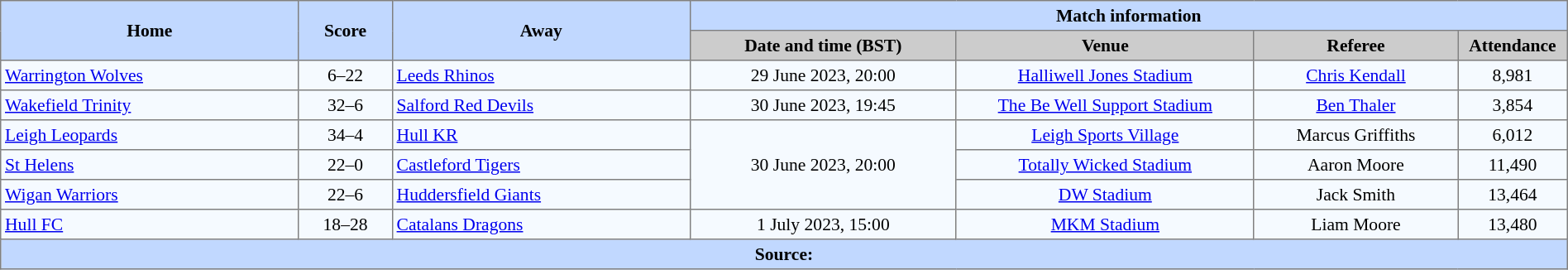<table border=1 style="border-collapse:collapse; font-size:90%; text-align:center;" cellpadding=3 cellspacing=0 width=100%>
<tr style="background:#C1D8ff;">
<th scope="col" rowspan=2 width=19%>Home</th>
<th scope="col" rowspan=2 width=6%>Score</th>
<th scope="col" rowspan=2 width=19%>Away</th>
<th colspan=4>Match information</th>
</tr>
<tr style="background:#CCCCCC;">
<th scope="col" width=17%>Date and time (BST)</th>
<th scope="col" width=19%>Venue</th>
<th scope="col" width=13%>Referee</th>
<th scope="col" width=7%>Attendance</th>
</tr>
<tr style="background:#F5FAFF;">
<td style="text-align:left;"> <a href='#'>Warrington Wolves</a></td>
<td>6–22</td>
<td style="text-align:left;"> <a href='#'>Leeds Rhinos</a></td>
<td>29 June 2023, 20:00</td>
<td><a href='#'>Halliwell Jones Stadium</a></td>
<td><a href='#'>Chris Kendall</a></td>
<td>8,981</td>
</tr>
<tr style="background:#F5FAFF;">
<td style="text-align:left;"> <a href='#'>Wakefield Trinity</a></td>
<td>32–6</td>
<td style="text-align:left;"> <a href='#'>Salford Red Devils</a></td>
<td>30 June 2023, 19:45</td>
<td><a href='#'>The Be Well Support Stadium</a></td>
<td><a href='#'>Ben Thaler</a></td>
<td>3,854</td>
</tr>
<tr style="background:#F5FAFF;">
<td style="text-align:left;"> <a href='#'>Leigh Leopards</a></td>
<td>34–4</td>
<td style="text-align:left;"> <a href='#'>Hull KR</a></td>
<td rowspan=3>30 June 2023, 20:00</td>
<td><a href='#'>Leigh Sports Village</a></td>
<td>Marcus Griffiths</td>
<td>6,012</td>
</tr>
<tr style="background:#F5FAFF;">
<td style="text-align:left;"> <a href='#'>St Helens</a></td>
<td>22–0</td>
<td style="text-align:left;"> <a href='#'>Castleford Tigers</a></td>
<td><a href='#'>Totally Wicked Stadium</a></td>
<td>Aaron Moore</td>
<td>11,490</td>
</tr>
<tr style="background:#F5FAFF;">
<td style="text-align:left;"> <a href='#'>Wigan Warriors</a></td>
<td>22–6</td>
<td style="text-align:left;"> <a href='#'>Huddersfield Giants</a></td>
<td><a href='#'>DW Stadium</a></td>
<td>Jack Smith</td>
<td>13,464</td>
</tr>
<tr style="background:#F5FAFF;">
<td style="text-align:left;"> <a href='#'>Hull FC</a></td>
<td>18–28</td>
<td style="text-align:left;"> <a href='#'>Catalans Dragons</a></td>
<td>1 July 2023, 15:00</td>
<td><a href='#'>MKM Stadium</a></td>
<td>Liam Moore</td>
<td>13,480</td>
</tr>
<tr style="background:#c1d8ff;">
<th colspan=7>Source:</th>
</tr>
</table>
